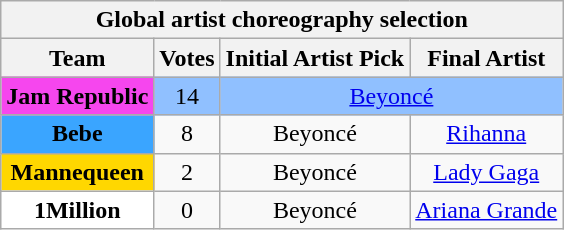<table class="wikitable mw-collapsible mw-collapsed"  style="text-align:center; font-size:100%">
<tr>
<th colspan="5">Global artist choreography selection</th>
</tr>
<tr>
<th scope="col">Team</th>
<th scope="col">Votes</th>
<th scope="col">Initial Artist Pick</th>
<th scope="col">Final Artist</th>
</tr>
<tr>
<td style="background:#F646EE"><strong>Jam Republic</strong></td>
<td style="background:#90C0FF">14</td>
<td colspan="2"style="background:#90C0FF"><a href='#'>Beyoncé</a></td>
</tr>
<tr>
<td style="background:#3AA5FF"><strong>Bebe</strong></td>
<td>8</td>
<td>Beyoncé</td>
<td><a href='#'>Rihanna</a></td>
</tr>
<tr>
<td style="background:gold"><strong>Mannequeen</strong></td>
<td>2</td>
<td>Beyoncé</td>
<td><a href='#'>Lady Gaga</a></td>
</tr>
<tr>
<td style="background:white"><strong>1Million</strong></td>
<td>0</td>
<td>Beyoncé</td>
<td><a href='#'>Ariana Grande</a></td>
</tr>
</table>
